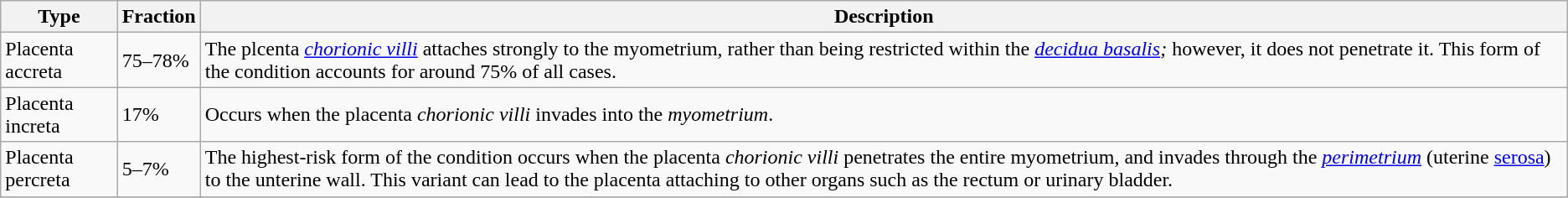<table class="wikitable" border="1">
<tr>
<th>Type</th>
<th>Fraction</th>
<th>Description</th>
</tr>
<tr>
<td>Placenta accreta</td>
<td>75–78%</td>
<td>The plcenta <em><a href='#'>chorionic villi</a></em> attaches strongly to the myometrium, rather than being restricted within the <em><a href='#'>decidua basalis</a>;</em> however, it does not penetrate it. This form of the condition accounts for around 75% of all cases.</td>
</tr>
<tr>
<td>Placenta increta</td>
<td>17%</td>
<td>Occurs when the placenta <em>chorionic villi</em> invades into the <em>myometrium</em>.</td>
</tr>
<tr>
<td>Placenta percreta</td>
<td>5–7%</td>
<td>The highest-risk form of the condition occurs when the placenta <em>chorionic villi</em> penetrates the entire myometrium, and invades through the <em><a href='#'>perimetrium</a></em> (uterine <a href='#'>serosa</a>) to the unterine wall.  This variant can lead to the placenta attaching to other organs such as the rectum or urinary bladder.</td>
</tr>
<tr>
</tr>
</table>
